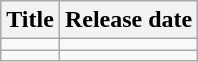<table class="wikitable">
<tr>
<th>Title</th>
<th>Release date</th>
</tr>
<tr>
<td></td>
<td></td>
</tr>
<tr>
<td></td>
<td></td>
</tr>
</table>
